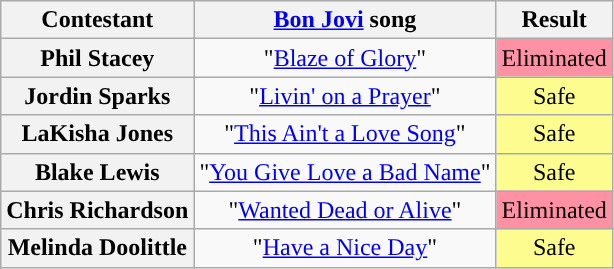<table class="wikitable unsortable" style="text-align:center;">
<tr>
<th scope="col">Contestant</th>
<th scope="col"><a href='#'>Bon Jovi</a> song</th>
<th scope="col">Result</th>
</tr>
<tr>
<th scope="row">Phil Stacey</th>
<td>"<a href='#'>Blaze of Glory</a>"</td>
<td bgcolor="FF91A4">Eliminated</td>
</tr>
<tr>
<th scope="row">Jordin Sparks</th>
<td>"<a href='#'>Livin' on a Prayer</a>"</td>
<td style="background:#FDFC8F">Safe</td>
</tr>
<tr>
<th scope="row">LaKisha Jones</th>
<td>"<a href='#'>This Ain't a Love Song</a>"</td>
<td style="background:#FDFC8F">Safe</td>
</tr>
<tr>
<th scope="row">Blake Lewis</th>
<td>"<a href='#'>You Give Love a Bad Name</a>"</td>
<td style="background:#FDFC8F">Safe</td>
</tr>
<tr>
<th scope="row">Chris Richardson</th>
<td>"<a href='#'>Wanted Dead or Alive</a>"</td>
<td bgcolor="FF91A4">Eliminated</td>
</tr>
<tr>
<th scope="row">Melinda Doolittle</th>
<td>"<a href='#'>Have a Nice Day</a>"</td>
<td style="background:#FDFC8F">Safe</td>
</tr>
</table>
